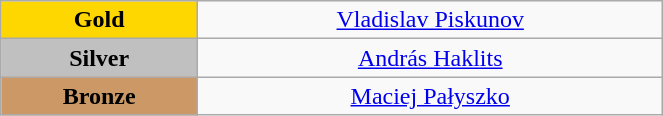<table class="wikitable" style="text-align:center; " width="35%">
<tr>
<td bgcolor="gold"><strong>Gold</strong></td>
<td><a href='#'>Vladislav Piskunov</a><br>  <small><em></em></small></td>
</tr>
<tr>
<td bgcolor="silver"><strong>Silver</strong></td>
<td><a href='#'>András Haklits</a><br>  <small><em></em></small></td>
</tr>
<tr>
<td bgcolor="CC9966"><strong>Bronze</strong></td>
<td><a href='#'>Maciej Pałyszko</a><br>  <small><em></em></small></td>
</tr>
</table>
